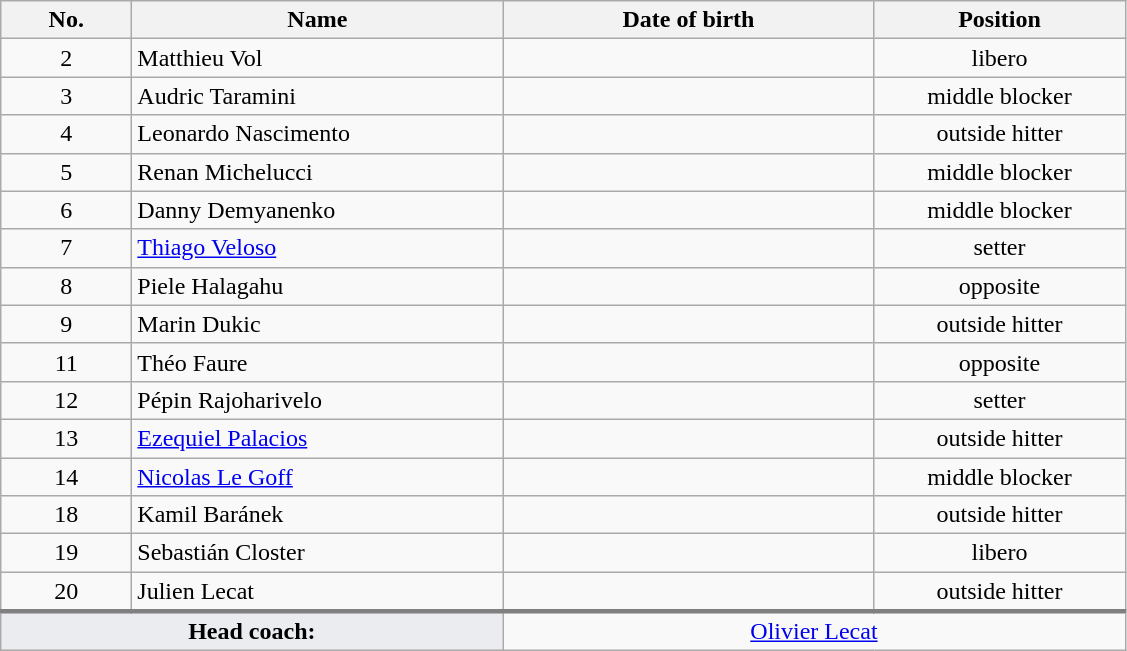<table class="wikitable sortable" style="font-size:100%; text-align:center;">
<tr>
<th style="width:5em">No.</th>
<th style="width:15em">Name</th>
<th style="width:15em">Date of birth</th>
<th style="width:10em">Position</th>
</tr>
<tr>
<td>2</td>
<td align=left> Matthieu Vol</td>
<td align=right></td>
<td>libero</td>
</tr>
<tr>
<td>3</td>
<td align=left> Audric Taramini</td>
<td align=right></td>
<td>middle blocker</td>
</tr>
<tr>
<td>4</td>
<td align=left> Leonardo Nascimento</td>
<td align=right></td>
<td>outside hitter</td>
</tr>
<tr>
<td>5</td>
<td align=left> Renan Michelucci</td>
<td align=right></td>
<td>middle blocker</td>
</tr>
<tr>
<td>6</td>
<td align=left> Danny Demyanenko</td>
<td align=right></td>
<td>middle blocker</td>
</tr>
<tr>
<td>7</td>
<td align=left> <a href='#'>Thiago Veloso</a></td>
<td align=right></td>
<td>setter</td>
</tr>
<tr>
<td>8</td>
<td align=left> Piele Halagahu</td>
<td align=right></td>
<td>opposite</td>
</tr>
<tr>
<td>9</td>
<td align=left> Marin Dukic</td>
<td align=right></td>
<td>outside hitter</td>
</tr>
<tr>
<td>11</td>
<td align=left> Théo Faure</td>
<td align=right></td>
<td>opposite</td>
</tr>
<tr>
<td>12</td>
<td align=left> Pépin Rajoharivelo</td>
<td align=right></td>
<td>setter</td>
</tr>
<tr>
<td>13</td>
<td align=left> <a href='#'>Ezequiel Palacios</a></td>
<td align=right></td>
<td>outside hitter</td>
</tr>
<tr>
<td>14</td>
<td align=left> <a href='#'>Nicolas Le Goff</a></td>
<td align=right></td>
<td>middle blocker</td>
</tr>
<tr>
<td>18</td>
<td align=left> Kamil Baránek</td>
<td align=right></td>
<td>outside hitter</td>
</tr>
<tr>
<td>19</td>
<td align=left> Sebastián Closter</td>
<td align=right></td>
<td>libero</td>
</tr>
<tr>
<td>20</td>
<td align=left> Julien Lecat</td>
<td align=right></td>
<td>outside hitter</td>
</tr>
<tr class="sortbottom" style="border-top: 3px solid grey">
<td colspan=2 style="background:#EAECF0"><strong>Head coach:</strong></td>
<td colspan=3> <a href='#'>Olivier Lecat</a></td>
</tr>
</table>
